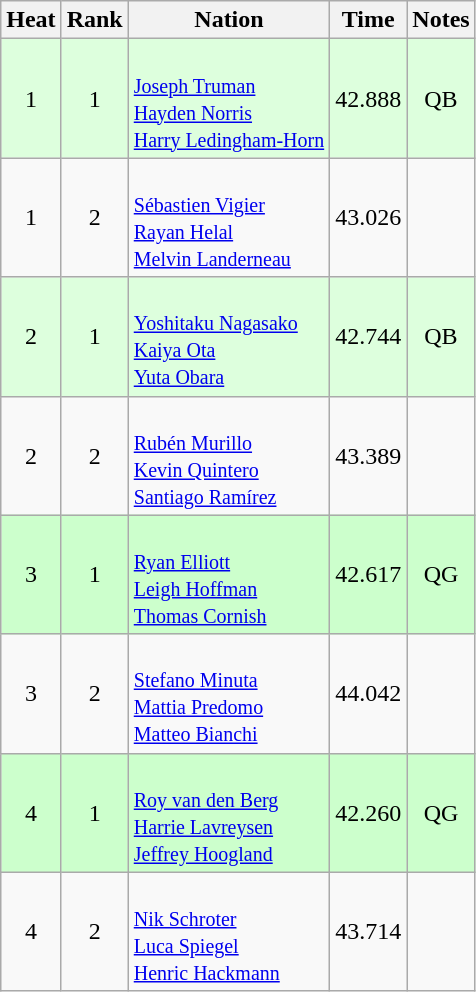<table class="wikitable sortable" style="text-align:center">
<tr>
<th>Heat</th>
<th>Rank</th>
<th>Nation</th>
<th>Time</th>
<th>Notes</th>
</tr>
<tr bgcolor=ddffdd>
<td>1</td>
<td>1</td>
<td align=left><br><small><a href='#'>Joseph Truman</a><br><a href='#'>Hayden Norris</a><br><a href='#'>Harry Ledingham-Horn</a></small></td>
<td>42.888</td>
<td>QB</td>
</tr>
<tr>
<td>1</td>
<td>2</td>
<td align=left><br><small><a href='#'>Sébastien Vigier</a><br><a href='#'>Rayan Helal</a><br><a href='#'>Melvin Landerneau</a></small></td>
<td>43.026</td>
<td></td>
</tr>
<tr bgcolor=ddffdd>
<td>2</td>
<td>1</td>
<td align=left><br><small><a href='#'>Yoshitaku Nagasako</a><br><a href='#'>Kaiya Ota</a><br><a href='#'>Yuta Obara</a></small></td>
<td>42.744</td>
<td>QB</td>
</tr>
<tr>
<td>2</td>
<td>2</td>
<td align=left><br><small><a href='#'>Rubén Murillo</a><br><a href='#'>Kevin Quintero</a><br><a href='#'>Santiago Ramírez</a></small></td>
<td>43.389</td>
<td></td>
</tr>
<tr bgcolor=ccffcc>
<td>3</td>
<td>1</td>
<td align=left><br><small><a href='#'>Ryan Elliott</a><br><a href='#'>Leigh Hoffman</a><br><a href='#'>Thomas Cornish</a></small></td>
<td>42.617</td>
<td>QG</td>
</tr>
<tr>
<td>3</td>
<td>2</td>
<td align=left><br><small><a href='#'>Stefano Minuta</a><br><a href='#'>Mattia Predomo</a><br><a href='#'>Matteo Bianchi</a></small></td>
<td>44.042</td>
<td></td>
</tr>
<tr bgcolor=ccffcc>
<td>4</td>
<td>1</td>
<td align=left><br><small><a href='#'>Roy van den Berg</a><br><a href='#'>Harrie Lavreysen</a><br><a href='#'>Jeffrey Hoogland</a></small></td>
<td>42.260</td>
<td>QG</td>
</tr>
<tr>
<td>4</td>
<td>2</td>
<td align=left><br><small><a href='#'>Nik Schroter</a><br><a href='#'>Luca Spiegel</a><br><a href='#'>Henric Hackmann</a></small></td>
<td>43.714</td>
<td></td>
</tr>
</table>
